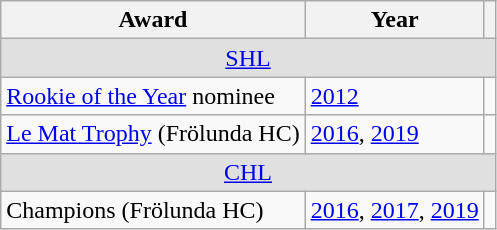<table class="wikitable">
<tr>
<th>Award</th>
<th>Year</th>
<th></th>
</tr>
<tr ALIGN="center" bgcolor="#e0e0e0">
<td colspan="3"><a href='#'>SHL</a></td>
</tr>
<tr>
<td><a href='#'>Rookie of the Year</a> nominee</td>
<td><a href='#'>2012</a></td>
<td></td>
</tr>
<tr>
<td><a href='#'>Le Mat Trophy</a> (Frölunda HC)</td>
<td><a href='#'>2016</a>, <a href='#'>2019</a></td>
<td></td>
</tr>
<tr ALIGN="center" bgcolor="#e0e0e0">
<td colspan="3"><a href='#'>CHL</a></td>
</tr>
<tr>
<td>Champions (Frölunda HC)</td>
<td><a href='#'>2016</a>, <a href='#'>2017</a>, <a href='#'>2019</a></td>
<td></td>
</tr>
</table>
